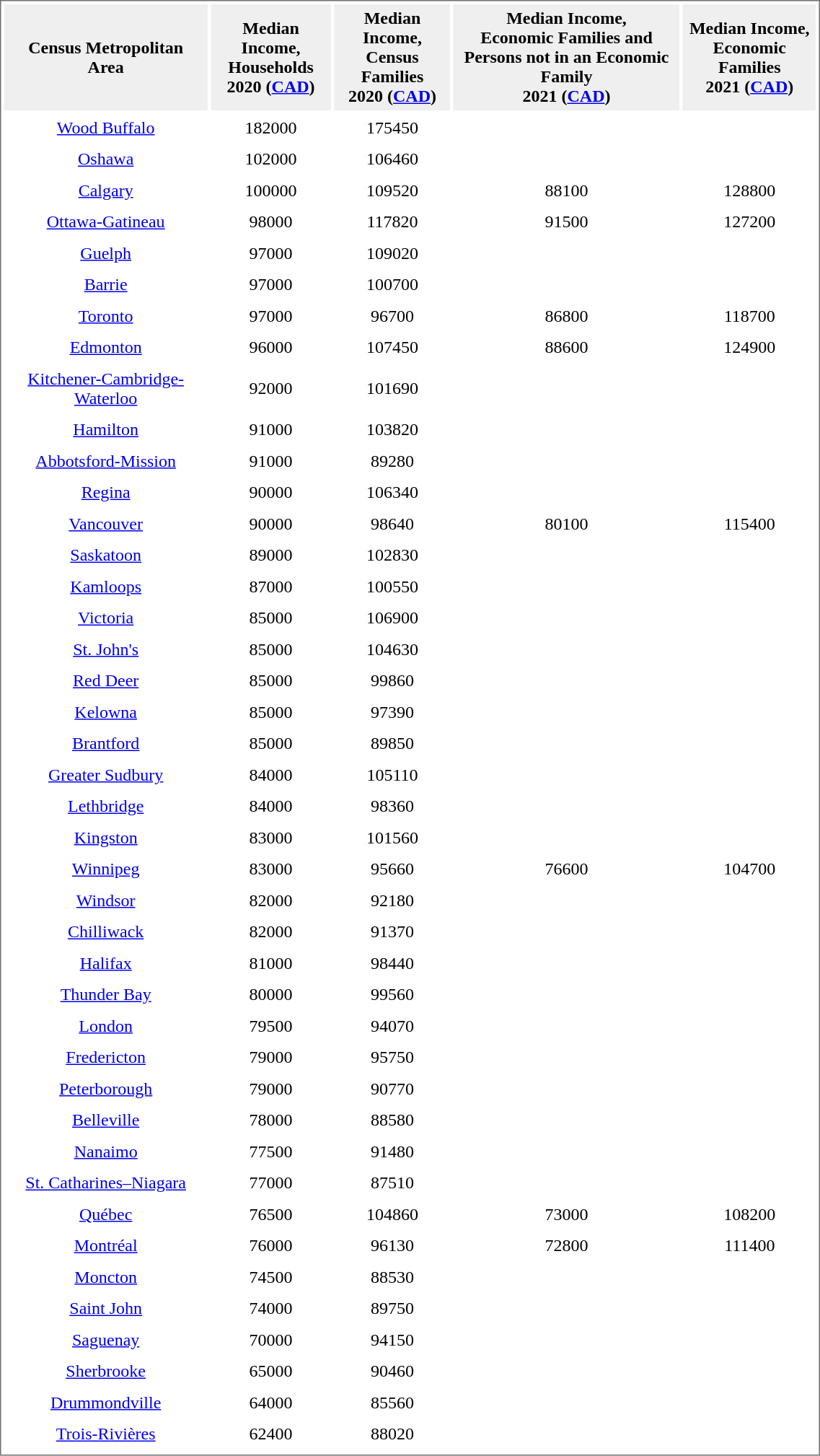<table class="toccolours sortable" clear="left" width="60%" cellpadding="4" cellspacing="3" style="border: 1px solid #707070; text-align: center;">
<tr style="background:#efefef;">
<th>Census Metropolitan Area</th>
<th>Median Income,<br>Households<br>2020 (<a href='#'>CAD</a>)</th>
<th>Median Income,<br>Census Families<br>2020 (<a href='#'>CAD</a>)</th>
<th>Median Income,<br>Economic Families and<br>Persons not in an Economic Family<br>2021 (<a href='#'>CAD</a>)</th>
<th>Median Income,<br>Economic Families<br>2021 (<a href='#'>CAD</a>)</th>
</tr>
<tr --->
<td><a href='#'>Wood Buffalo</a></td>
<td>182000</td>
<td>175450</td>
</tr>
<tr --->
<td><a href='#'>Oshawa</a></td>
<td>102000</td>
<td>106460</td>
</tr>
<tr --->
<td><a href='#'>Calgary</a></td>
<td>100000</td>
<td>109520</td>
<td>88100</td>
<td>128800</td>
</tr>
<tr --->
<td><a href='#'>Ottawa-Gatineau</a></td>
<td>98000</td>
<td>117820</td>
<td>91500</td>
<td>127200</td>
</tr>
<tr --->
<td><a href='#'>Guelph</a></td>
<td>97000</td>
<td>109020</td>
</tr>
<tr --->
<td><a href='#'>Barrie</a></td>
<td>97000</td>
<td>100700</td>
</tr>
<tr --->
<td><a href='#'>Toronto</a></td>
<td>97000</td>
<td>96700</td>
<td>86800</td>
<td>118700</td>
</tr>
<tr --->
<td><a href='#'>Edmonton</a></td>
<td>96000</td>
<td>107450</td>
<td>88600</td>
<td>124900</td>
</tr>
<tr --->
<td><a href='#'>Kitchener-Cambridge-Waterloo</a></td>
<td>92000</td>
<td>101690</td>
</tr>
<tr --->
<td><a href='#'>Hamilton</a></td>
<td>91000</td>
<td>103820</td>
</tr>
<tr --->
<td><a href='#'>Abbotsford-Mission</a></td>
<td>91000</td>
<td>89280</td>
</tr>
<tr --->
<td><a href='#'>Regina</a></td>
<td>90000</td>
<td>106340</td>
</tr>
<tr --->
<td><a href='#'>Vancouver</a></td>
<td>90000</td>
<td>98640</td>
<td>80100</td>
<td>115400</td>
</tr>
<tr --->
<td><a href='#'>Saskatoon</a></td>
<td>89000</td>
<td>102830</td>
</tr>
<tr --->
<td><a href='#'>Kamloops</a></td>
<td>87000</td>
<td>100550</td>
</tr>
<tr --->
<td><a href='#'>Victoria</a></td>
<td>85000</td>
<td>106900</td>
</tr>
<tr --->
<td><a href='#'>St. John's</a></td>
<td>85000</td>
<td>104630</td>
</tr>
<tr --->
<td><a href='#'>Red Deer</a></td>
<td>85000</td>
<td>99860</td>
</tr>
<tr --->
<td><a href='#'>Kelowna</a></td>
<td>85000</td>
<td>97390</td>
</tr>
<tr --->
<td><a href='#'>Brantford</a></td>
<td>85000</td>
<td>89850</td>
</tr>
<tr --->
<td><a href='#'>Greater Sudbury</a></td>
<td>84000</td>
<td>105110</td>
</tr>
<tr --->
<td><a href='#'>Lethbridge</a></td>
<td>84000</td>
<td>98360</td>
</tr>
<tr --->
<td><a href='#'>Kingston</a></td>
<td>83000</td>
<td>101560</td>
</tr>
<tr --->
<td><a href='#'>Winnipeg</a></td>
<td>83000</td>
<td>95660</td>
<td>76600</td>
<td>104700</td>
</tr>
<tr --->
<td><a href='#'>Windsor</a></td>
<td>82000</td>
<td>92180</td>
</tr>
<tr --->
<td><a href='#'>Chilliwack</a></td>
<td>82000</td>
<td>91370</td>
</tr>
<tr --->
<td><a href='#'>Halifax</a></td>
<td>81000</td>
<td>98440</td>
</tr>
<tr --->
<td><a href='#'>Thunder Bay</a></td>
<td>80000</td>
<td>99560</td>
</tr>
<tr --->
<td><a href='#'>London</a></td>
<td>79500</td>
<td>94070</td>
</tr>
<tr --->
<td><a href='#'>Fredericton</a></td>
<td>79000</td>
<td>95750</td>
</tr>
<tr --->
<td><a href='#'>Peterborough</a></td>
<td>79000</td>
<td>90770</td>
</tr>
<tr --->
<td><a href='#'>Belleville</a></td>
<td>78000</td>
<td>88580</td>
</tr>
<tr --->
<td><a href='#'>Nanaimo</a></td>
<td>77500</td>
<td>91480</td>
</tr>
<tr --->
<td><a href='#'>St. Catharines–Niagara</a></td>
<td>77000</td>
<td>87510</td>
</tr>
<tr --->
<td><a href='#'>Québec</a></td>
<td>76500</td>
<td>104860</td>
<td>73000</td>
<td>108200</td>
</tr>
<tr --->
<td><a href='#'>Montréal</a></td>
<td>76000</td>
<td>96130</td>
<td>72800</td>
<td>111400</td>
</tr>
<tr --->
<td><a href='#'>Moncton</a></td>
<td>74500</td>
<td>88530</td>
</tr>
<tr --->
<td><a href='#'>Saint John</a></td>
<td>74000</td>
<td>89750</td>
</tr>
<tr --->
<td><a href='#'>Saguenay</a></td>
<td>70000</td>
<td>94150</td>
</tr>
<tr --->
<td><a href='#'>Sherbrooke</a></td>
<td>65000</td>
<td>90460</td>
</tr>
<tr --->
<td><a href='#'>Drummondville</a></td>
<td>64000</td>
<td>85560</td>
</tr>
<tr --->
<td><a href='#'>Trois-Rivières</a></td>
<td>62400</td>
<td>88020</td>
</tr>
<tr --->
</tr>
</table>
